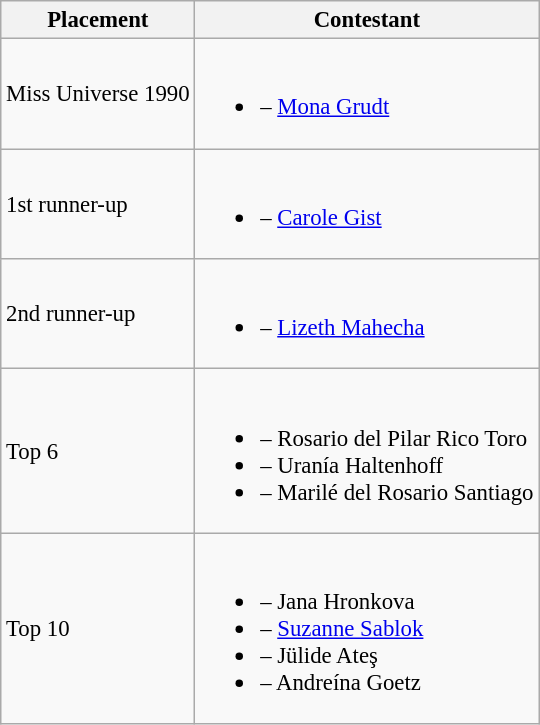<table class="wikitable sortable" style="font-size:95%;">
<tr>
<th>Placement</th>
<th>Contestant</th>
</tr>
<tr>
<td>Miss Universe 1990</td>
<td><br><ul><li> – <a href='#'>Mona Grudt</a></li></ul></td>
</tr>
<tr>
<td>1st runner-up</td>
<td><br><ul><li> – <a href='#'>Carole Gist</a></li></ul></td>
</tr>
<tr>
<td>2nd runner-up</td>
<td><br><ul><li> – <a href='#'>Lizeth Mahecha</a></li></ul></td>
</tr>
<tr>
<td>Top 6</td>
<td><br><ul><li> – Rosario del Pilar Rico Toro</li><li> – Uranía Haltenhoff</li><li> – Marilé del Rosario Santiago</li></ul></td>
</tr>
<tr>
<td>Top 10</td>
<td><br><ul><li> – Jana Hronkova</li><li> – <a href='#'>Suzanne Sablok</a></li><li> – Jülide Ateş</li><li> – Andreína Goetz</li></ul></td>
</tr>
</table>
